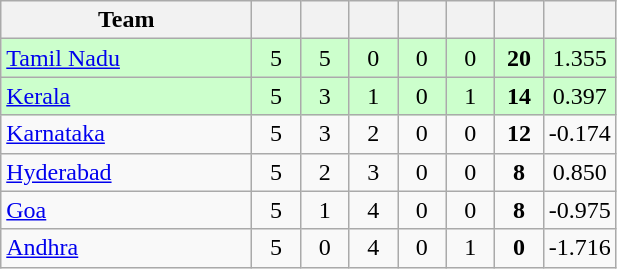<table class="wikitable" style="text-align:center">
<tr>
<th style="width:160px">Team</th>
<th style="width:25px"></th>
<th style="width:25px"></th>
<th style="width:25px"></th>
<th style="width:25px"></th>
<th style="width:25px"></th>
<th style="width:25px"></th>
<th style="width:25px"></th>
</tr>
<tr style="background:#cfc;">
<td style="text-align:left"><a href='#'>Tamil Nadu</a></td>
<td>5</td>
<td>5</td>
<td>0</td>
<td>0</td>
<td>0</td>
<td><strong>20</strong></td>
<td>1.355</td>
</tr>
<tr style="background:#cfc;">
<td style="text-align:left"><a href='#'>Kerala</a></td>
<td>5</td>
<td>3</td>
<td>1</td>
<td>0</td>
<td>1</td>
<td><strong>14</strong></td>
<td>0.397</td>
</tr>
<tr>
<td style="text-align:left"><a href='#'>Karnataka</a></td>
<td>5</td>
<td>3</td>
<td>2</td>
<td>0</td>
<td>0</td>
<td><strong>12</strong></td>
<td>-0.174</td>
</tr>
<tr>
<td style="text-align:left"><a href='#'>Hyderabad</a></td>
<td>5</td>
<td>2</td>
<td>3</td>
<td>0</td>
<td>0</td>
<td><strong>8</strong></td>
<td>0.850</td>
</tr>
<tr>
<td style="text-align:left"><a href='#'>Goa</a></td>
<td>5</td>
<td>1</td>
<td>4</td>
<td>0</td>
<td>0</td>
<td><strong>8</strong></td>
<td>-0.975</td>
</tr>
<tr>
<td style="text-align:left"><a href='#'>Andhra</a></td>
<td>5</td>
<td>0</td>
<td>4</td>
<td>0</td>
<td>1</td>
<td><strong>0</strong></td>
<td>-1.716</td>
</tr>
</table>
